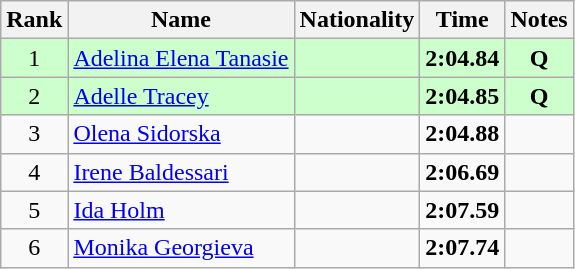<table class="wikitable sortable" style="text-align:center">
<tr>
<th>Rank</th>
<th>Name</th>
<th>Nationality</th>
<th>Time</th>
<th>Notes</th>
</tr>
<tr bgcolor=ccffcc>
<td>1</td>
<td align=left><a href='#'>Adelina Elena Tanasie</a></td>
<td align=left></td>
<td><strong>2:04.84</strong></td>
<td><strong>Q</strong></td>
</tr>
<tr bgcolor=ccffcc>
<td>2</td>
<td align=left><a href='#'>Adelle Tracey</a></td>
<td align=left></td>
<td><strong>2:04.85</strong></td>
<td><strong>Q</strong></td>
</tr>
<tr>
<td>3</td>
<td align=left><a href='#'>Olena Sidorska</a></td>
<td align=left></td>
<td><strong>2:04.88</strong></td>
<td></td>
</tr>
<tr>
<td>4</td>
<td align=left><a href='#'>Irene Baldessari</a></td>
<td align=left></td>
<td><strong>2:06.69</strong></td>
<td></td>
</tr>
<tr>
<td>5</td>
<td align=left><a href='#'>Ida Holm</a></td>
<td align=left></td>
<td><strong>2:07.59</strong></td>
<td></td>
</tr>
<tr>
<td>6</td>
<td align=left><a href='#'>Monika Georgieva</a></td>
<td align=left></td>
<td><strong>2:07.74</strong></td>
<td></td>
</tr>
</table>
